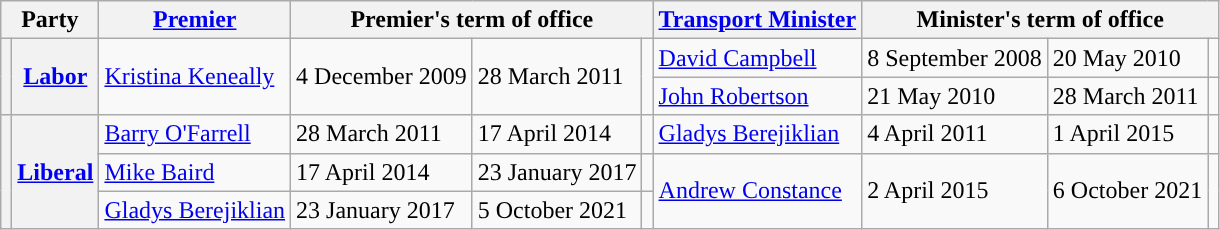<table class="wikitable">
<tr>
<th colspan=2>Party</th>
<th><a href='#'>Premier</a></th>
<th colspan=3>Premier's term of office</th>
<th><a href='#'>Transport Minister</a></th>
<th colspan=3>Minister's term of office</th>
</tr>
<tr>
<th rowspan=2 style="background:"></th>
<th rowspan=2><a href='#'>Labor</a></th>
<td rowspan=2><a href='#'>Kristina Keneally</a></td>
<td rowspan=2>4 December 2009</td>
<td rowspan=2>28 March 2011</td>
<td rowspan=2 align=right></td>
<td><a href='#'>David Campbell</a></td>
<td>8 September 2008</td>
<td>20 May 2010</td>
<td align=right></td>
</tr>
<tr>
<td><a href='#'>John Robertson</a></td>
<td>21 May 2010</td>
<td>28 March 2011</td>
<td align=right></td>
</tr>
<tr>
<th rowspan="5" style="background:"></th>
<th rowspan="5"><a href='#'>Liberal</a></th>
<td><a href='#'>Barry O'Farrell</a></td>
<td>28 March 2011</td>
<td>17 April 2014</td>
<td align=right></td>
<td rowspan=2><a href='#'>Gladys Berejiklian</a></td>
<td rowspan=2>4 April 2011</td>
<td rowspan=2>1 April 2015</td>
<td rowspan=2 align=right></td>
</tr>
<tr>
<td rowspan=2><a href='#'>Mike Baird</a></td>
<td rowspan=2>17 April 2014</td>
<td rowspan=2>23 January 2017</td>
<td rowspan=2 align=right></td>
</tr>
<tr>
<td rowspan=2><a href='#'>Andrew Constance</a></td>
<td rowspan=2>2 April 2015</td>
<td rowspan=2>6 October 2021</td>
<td rowspan=2 align=right></td>
</tr>
<tr>
<td><a href='#'>Gladys Berejiklian</a></td>
<td>23 January 2017</td>
<td>5 October 2021</td>
<td align=right></td>
</tr>
</table>
